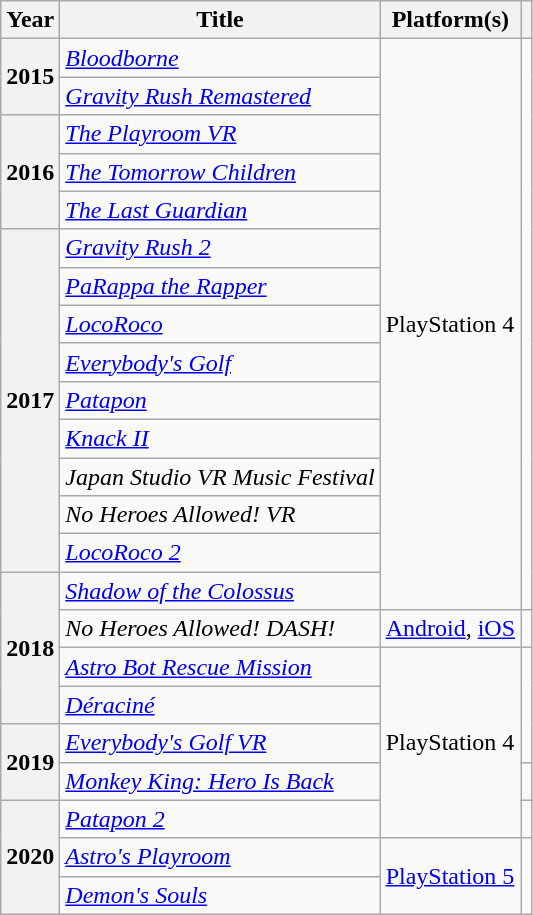<table class="wikitable sortable plainrowheaders">
<tr>
<th scope="col">Year</th>
<th scope="col">Title</th>
<th scope="col">Platform(s)</th>
<th scope="col"></th>
</tr>
<tr>
<th rowspan="2" scope="row">2015</th>
<td><em><a href='#'>Bloodborne</a></em></td>
<td rowspan="15">PlayStation 4</td>
<td rowspan="15"></td>
</tr>
<tr>
<td><em><a href='#'>Gravity Rush Remastered</a></em></td>
</tr>
<tr>
<th rowspan="3" scope="row">2016</th>
<td><em><a href='#'>The Playroom VR</a></em></td>
</tr>
<tr>
<td><em><a href='#'>The Tomorrow Children</a></em></td>
</tr>
<tr>
<td><em><a href='#'>The Last Guardian</a></em></td>
</tr>
<tr>
<th rowspan="9" scope="row">2017</th>
<td><em><a href='#'>Gravity Rush 2</a></em></td>
</tr>
<tr>
<td><em><a href='#'>PaRappa the Rapper</a></em></td>
</tr>
<tr>
<td><em><a href='#'>LocoRoco</a></em></td>
</tr>
<tr>
<td><em><a href='#'>Everybody's Golf</a></em></td>
</tr>
<tr>
<td><em><a href='#'>Patapon</a></em></td>
</tr>
<tr>
<td><em><a href='#'>Knack II</a></em></td>
</tr>
<tr>
<td><em>Japan Studio VR Music Festival</em></td>
</tr>
<tr>
<td><em>No Heroes Allowed! VR</em></td>
</tr>
<tr>
<td><em><a href='#'>LocoRoco 2</a></em></td>
</tr>
<tr>
<th rowspan="4" scope="row">2018</th>
<td><em><a href='#'>Shadow of the Colossus</a></em></td>
</tr>
<tr>
<td><em>No Heroes Allowed! DASH!</em></td>
<td rowspan="1"><a href='#'>Android</a>, <a href='#'>iOS</a></td>
<td></td>
</tr>
<tr>
<td><em><a href='#'>Astro Bot Rescue Mission</a></em></td>
<td rowspan="5">PlayStation 4</td>
<td rowspan="3"></td>
</tr>
<tr>
<td><em><a href='#'>Déraciné</a></em></td>
</tr>
<tr>
<th scope="row" rowspan="2">2019</th>
<td><em><a href='#'>Everybody's Golf VR</a></em></td>
</tr>
<tr>
<td><em><a href='#'>Monkey King: Hero Is Back</a></em></td>
<td></td>
</tr>
<tr>
<th rowspan="3" scope="row">2020</th>
<td><em><a href='#'>Patapon 2</a></em></td>
<td></td>
</tr>
<tr>
<td><em><a href='#'>Astro's Playroom</a></em></td>
<td rowspan="2"><a href='#'>PlayStation 5</a></td>
<td rowspan="2"></td>
</tr>
<tr>
<td><em><a href='#'>Demon's Souls</a></em></td>
</tr>
</table>
